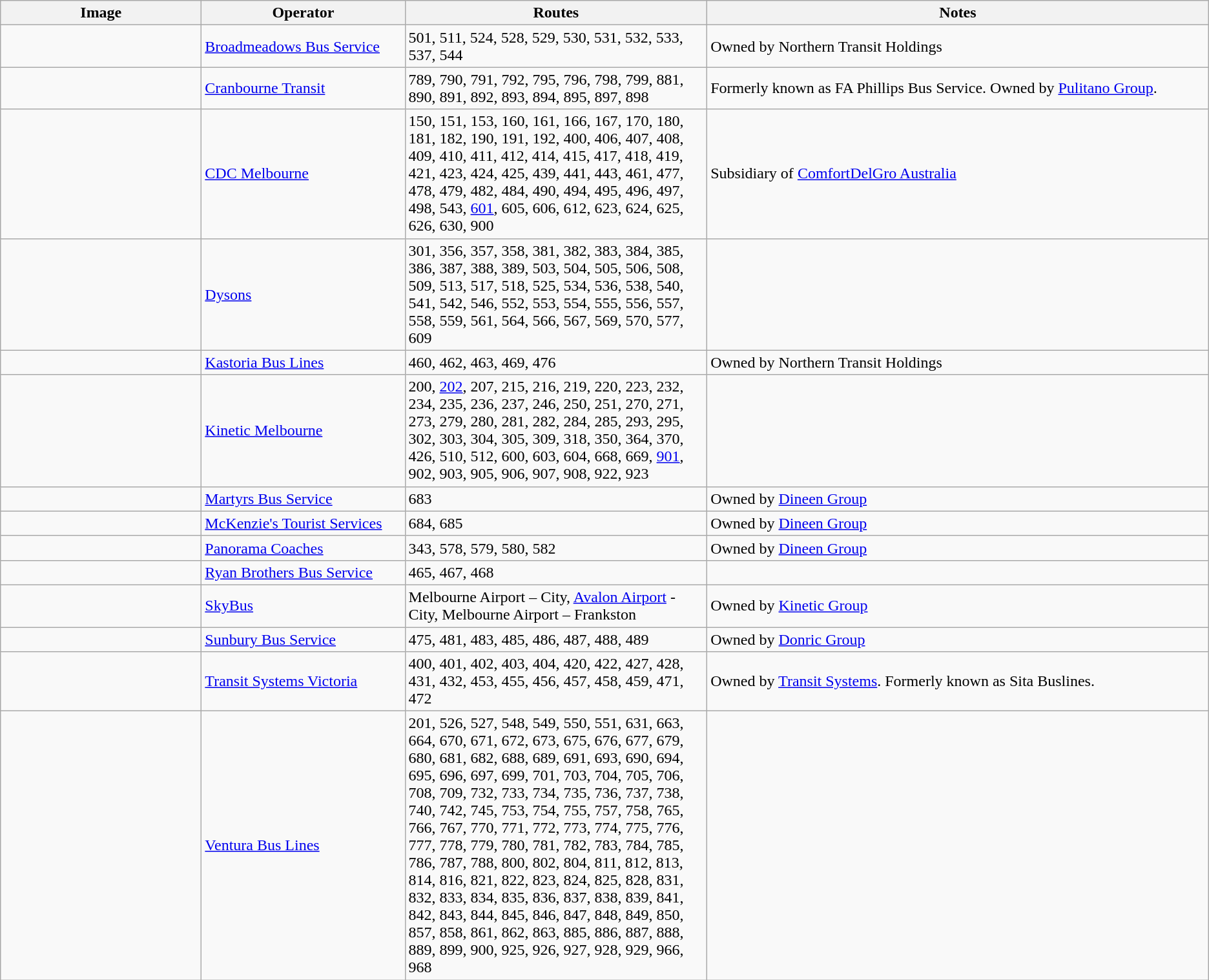<table class="wikitable">
<tr>
<th align="center"  width="200px">Image</th>
<th scope="col">Operator</th>
<th scope="col" width="25%">Routes</th>
<th scope="col">Notes</th>
</tr>
<tr>
<td></td>
<td><a href='#'>Broadmeadows Bus Service</a></td>
<td>501, 511, 524, 528, 529, 530, 531, 532, 533, 537, 544</td>
<td>Owned by Northern Transit Holdings</td>
</tr>
<tr>
<td></td>
<td><a href='#'>Cranbourne Transit</a></td>
<td>789, 790, 791, 792, 795, 796, 798, 799, 881, 890, 891, 892, 893, 894, 895, 897, 898</td>
<td>Formerly known as FA Phillips Bus Service. Owned by <a href='#'>Pulitano Group</a>.</td>
</tr>
<tr>
<td></td>
<td><a href='#'>CDC Melbourne</a></td>
<td>150, 151, 153, 160, 161, 166, 167, 170, 180, 181, 182, 190, 191, 192, 400, 406, 407, 408, 409, 410, 411, 412, 414, 415, 417, 418, 419, 421, 423, 424, 425, 439, 441, 443, 461, 477, 478, 479, 482, 484, 490, 494, 495, 496, 497, 498, 543, <a href='#'>601</a>, 605, 606, 612, 623, 624, 625, 626, 630, 900</td>
<td>Subsidiary of <a href='#'>ComfortDelGro Australia</a></td>
</tr>
<tr>
<td></td>
<td><a href='#'>Dysons</a></td>
<td>301, 356, 357, 358, 381, 382, 383, 384, 385, 386, 387, 388, 389, 503, 504, 505, 506, 508, 509, 513, 517, 518, 525, 534, 536, 538, 540, 541, 542, 546, 552, 553, 554, 555, 556, 557, 558, 559, 561, 564, 566, 567, 569, 570, 577, 609</td>
<td></td>
</tr>
<tr>
<td></td>
<td><a href='#'>Kastoria Bus Lines</a></td>
<td>460, 462, 463, 469, 476</td>
<td>Owned by Northern Transit Holdings</td>
</tr>
<tr>
<td></td>
<td><a href='#'>Kinetic Melbourne</a></td>
<td>200, <a href='#'>202</a>, 207, 215, 216, 219, 220, 223, 232, 234, 235, 236, 237, 246, 250, 251, 270, 271, 273, 279, 280, 281, 282, 284, 285, 293, 295, 302, 303, 304, 305, 309, 318, 350, 364, 370, 426, 510, 512, 600, 603, 604, 668, 669, <a href='#'>901</a>, 902, 903, 905, 906, 907, 908, 922, 923</td>
<td></td>
</tr>
<tr>
<td></td>
<td><a href='#'>Martyrs Bus Service</a></td>
<td>683</td>
<td>Owned by <a href='#'>Dineen Group</a></td>
</tr>
<tr>
<td></td>
<td><a href='#'>McKenzie's Tourist Services</a></td>
<td>684, 685</td>
<td>Owned by <a href='#'>Dineen Group</a></td>
</tr>
<tr>
<td></td>
<td><a href='#'>Panorama Coaches</a></td>
<td>343, 578, 579, 580, 582</td>
<td>Owned by <a href='#'>Dineen Group</a></td>
</tr>
<tr>
<td></td>
<td><a href='#'>Ryan Brothers Bus Service</a></td>
<td>465, 467, 468</td>
<td></td>
</tr>
<tr>
<td></td>
<td><a href='#'>SkyBus</a></td>
<td>Melbourne Airport – City, <a href='#'>Avalon Airport</a> - City, Melbourne Airport – Frankston</td>
<td>Owned by <a href='#'>Kinetic Group</a></td>
</tr>
<tr>
<td></td>
<td><a href='#'>Sunbury Bus Service</a></td>
<td>475, 481, 483, 485, 486, 487, 488, 489</td>
<td>Owned by <a href='#'>Donric Group</a></td>
</tr>
<tr>
<td></td>
<td><a href='#'>Transit Systems Victoria</a></td>
<td>400, 401, 402, 403, 404, 420, 422, 427, 428, 431, 432, 453, 455, 456, 457, 458, 459, 471, 472</td>
<td>Owned by <a href='#'>Transit Systems</a>. Formerly known as Sita Buslines.</td>
</tr>
<tr>
<td></td>
<td><a href='#'>Ventura Bus Lines</a></td>
<td>201, 526, 527, 548, 549, 550, 551, 631, 663, 664, 670, 671, 672, 673, 675, 676, 677, 679, 680, 681, 682, 688, 689, 691, 693, 690, 694, 695, 696, 697, 699, 701, 703, 704, 705, 706, 708, 709, 732, 733, 734, 735, 736, 737, 738, 740, 742, 745, 753, 754, 755, 757, 758, 765, 766, 767, 770, 771, 772, 773, 774, 775, 776, 777, 778, 779, 780, 781, 782, 783, 784, 785, 786, 787, 788, 800, 802, 804, 811, 812, 813, 814, 816, 821, 822, 823, 824, 825, 828, 831, 832, 833, 834, 835, 836, 837, 838, 839, 841, 842, 843, 844, 845, 846, 847, 848, 849, 850, 857, 858, 861, 862, 863, 885, 886, 887, 888, 889, 899, 900, 925, 926, 927, 928, 929, 966, 968</td>
<td></td>
</tr>
</table>
